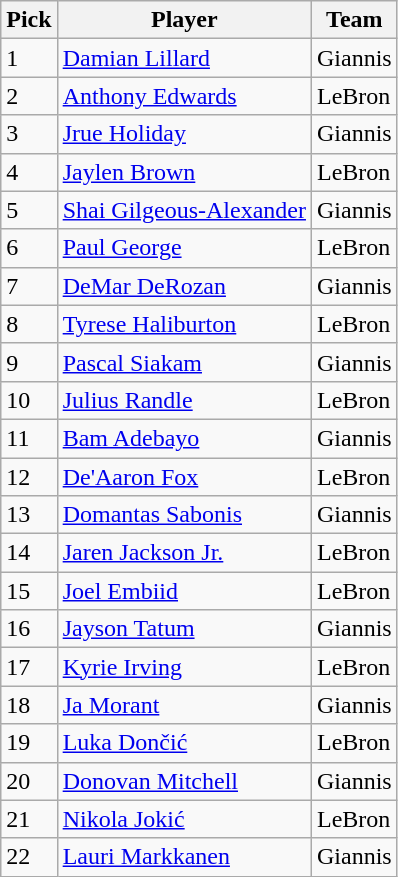<table class="wikitable sortable">
<tr>
<th>Pick</th>
<th>Player</th>
<th>Team</th>
</tr>
<tr>
<td>1</td>
<td><a href='#'>Damian Lillard</a></td>
<td>Giannis</td>
</tr>
<tr>
<td>2</td>
<td><a href='#'>Anthony Edwards</a></td>
<td>LeBron</td>
</tr>
<tr>
<td>3</td>
<td><a href='#'>Jrue Holiday</a></td>
<td>Giannis</td>
</tr>
<tr>
<td>4</td>
<td><a href='#'>Jaylen Brown</a></td>
<td>LeBron</td>
</tr>
<tr>
<td>5</td>
<td><a href='#'>Shai Gilgeous-Alexander</a></td>
<td>Giannis</td>
</tr>
<tr>
<td>6</td>
<td><a href='#'>Paul George</a></td>
<td>LeBron</td>
</tr>
<tr>
<td>7</td>
<td><a href='#'>DeMar DeRozan</a></td>
<td>Giannis</td>
</tr>
<tr>
<td>8</td>
<td><a href='#'>Tyrese Haliburton</a></td>
<td>LeBron</td>
</tr>
<tr>
<td>9</td>
<td><a href='#'>Pascal Siakam</a></td>
<td>Giannis</td>
</tr>
<tr>
<td>10</td>
<td><a href='#'>Julius Randle</a></td>
<td>LeBron</td>
</tr>
<tr>
<td>11</td>
<td><a href='#'>Bam Adebayo</a></td>
<td>Giannis</td>
</tr>
<tr>
<td>12</td>
<td><a href='#'>De'Aaron Fox</a></td>
<td>LeBron</td>
</tr>
<tr>
<td>13</td>
<td><a href='#'>Domantas Sabonis</a></td>
<td>Giannis</td>
</tr>
<tr>
<td>14</td>
<td><a href='#'>Jaren Jackson Jr.</a></td>
<td>LeBron</td>
</tr>
<tr>
<td>15</td>
<td><a href='#'>Joel Embiid</a></td>
<td>LeBron</td>
</tr>
<tr>
<td>16</td>
<td><a href='#'>Jayson Tatum</a></td>
<td>Giannis</td>
</tr>
<tr>
<td>17</td>
<td><a href='#'>Kyrie Irving</a></td>
<td>LeBron</td>
</tr>
<tr>
<td>18</td>
<td><a href='#'>Ja Morant</a></td>
<td>Giannis</td>
</tr>
<tr>
<td>19</td>
<td><a href='#'>Luka Dončić</a></td>
<td>LeBron</td>
</tr>
<tr>
<td>20</td>
<td><a href='#'>Donovan Mitchell</a></td>
<td>Giannis</td>
</tr>
<tr>
<td>21</td>
<td><a href='#'>Nikola Jokić</a></td>
<td>LeBron</td>
</tr>
<tr>
<td>22</td>
<td><a href='#'>Lauri Markkanen</a></td>
<td>Giannis</td>
</tr>
</table>
